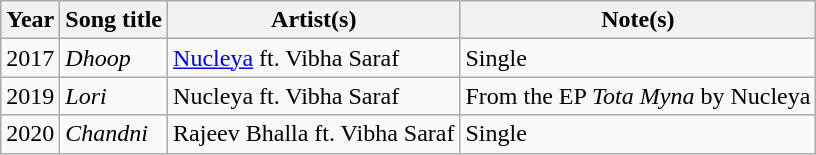<table class="wikitable sortable">
<tr>
<th>Year</th>
<th>Song title</th>
<th>Artist(s)</th>
<th>Note(s)</th>
</tr>
<tr>
<td>2017</td>
<td><em>Dhoop</em></td>
<td><a href='#'>Nucleya</a> ft. Vibha Saraf</td>
<td>Single</td>
</tr>
<tr>
<td>2019</td>
<td><em>Lori</em></td>
<td>Nucleya ft. Vibha Saraf</td>
<td>From the EP <em>Tota Myna</em> by Nucleya</td>
</tr>
<tr>
<td>2020</td>
<td><em>Chandni</em></td>
<td>Rajeev Bhalla ft. Vibha Saraf</td>
<td>Single</td>
</tr>
</table>
